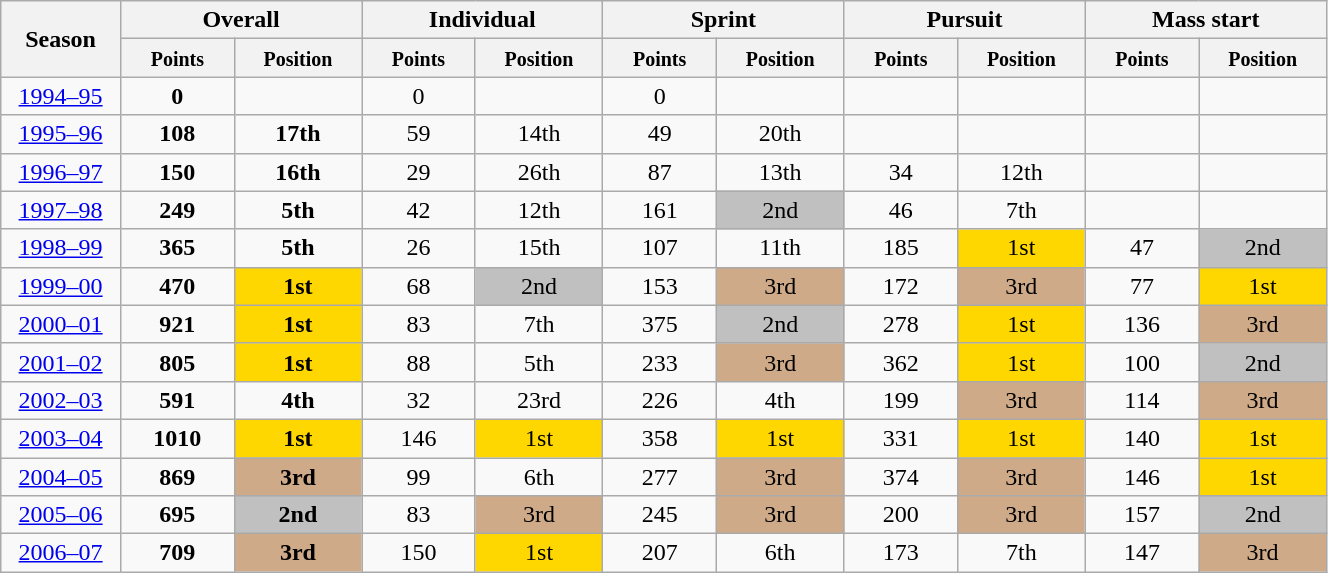<table class="wikitable" style="text-align:center;" width="70%">
<tr class="hintergrundfarbe5">
<th rowspan="2" style="width:4%;">Season</th>
<th colspan="2">Overall</th>
<th colspan="2">Individual</th>
<th colspan="2">Sprint</th>
<th colspan="2">Pursuit</th>
<th colspan="2">Mass start</th>
</tr>
<tr class="hintergrundfarbe5">
<th style="width:5%;"><small>Points</small></th>
<th style="width:5%;"><small>Position</small></th>
<th style="width:5%;"><small>Points</small></th>
<th style="width:5%;"><small>Position</small></th>
<th style="width:5%;"><small>Points</small></th>
<th style="width:5%;"><small>Position</small></th>
<th style="width:5%;"><small>Points</small></th>
<th style="width:5%;"><small>Position</small></th>
<th style="width:5%;"><small>Points</small></th>
<th style="width:5%;"><small>Position</small></th>
</tr>
<tr>
<td><a href='#'>1994–95</a></td>
<td><strong>0</strong></td>
<td></td>
<td>0</td>
<td></td>
<td>0</td>
<td></td>
<td></td>
<td></td>
<td></td>
<td></td>
</tr>
<tr>
<td><a href='#'>1995–96</a></td>
<td><strong>108</strong></td>
<td><strong>17th</strong></td>
<td>59</td>
<td>14th</td>
<td>49</td>
<td>20th</td>
<td></td>
<td></td>
<td></td>
<td></td>
</tr>
<tr>
<td><a href='#'>1996–97</a></td>
<td><strong>150</strong></td>
<td><strong>16th</strong></td>
<td>29</td>
<td>26th</td>
<td>87</td>
<td>13th</td>
<td>34</td>
<td>12th</td>
<td></td>
<td></td>
</tr>
<tr>
<td><a href='#'>1997–98</a></td>
<td><strong>249</strong></td>
<td><strong>5th</strong></td>
<td>42</td>
<td>12th</td>
<td>161</td>
<td style="background:silver;">2nd</td>
<td>46</td>
<td>7th</td>
<td></td>
<td></td>
</tr>
<tr>
<td><a href='#'>1998–99</a></td>
<td><strong>365</strong></td>
<td><strong>5th</strong></td>
<td>26</td>
<td>15th</td>
<td>107</td>
<td>11th</td>
<td>185</td>
<td style="background:gold;">1st</td>
<td>47</td>
<td style="background:silver;">2nd</td>
</tr>
<tr>
<td><a href='#'>1999–00</a></td>
<td><strong>470</strong></td>
<td style="background:gold;"><strong>1st</strong></td>
<td>68</td>
<td style="background:silver;">2nd</td>
<td>153</td>
<td style="background:#cfaa88;">3rd</td>
<td>172</td>
<td style="background:#cfaa88;">3rd</td>
<td>77</td>
<td style="background:gold;">1st</td>
</tr>
<tr>
<td><a href='#'>2000–01</a></td>
<td><strong>921</strong></td>
<td style="background:gold;"><strong>1st</strong></td>
<td>83</td>
<td>7th</td>
<td>375</td>
<td style="background:silver;">2nd</td>
<td>278</td>
<td style="background:gold;">1st</td>
<td>136</td>
<td style="background:#cfaa88;">3rd</td>
</tr>
<tr>
<td><a href='#'>2001–02</a></td>
<td><strong>805</strong></td>
<td style="background:gold;"><strong>1st</strong></td>
<td>88</td>
<td>5th</td>
<td>233</td>
<td style="background:#cfaa88;">3rd</td>
<td>362</td>
<td style="background:gold;">1st</td>
<td>100</td>
<td style="background:silver;">2nd</td>
</tr>
<tr>
<td><a href='#'>2002–03</a></td>
<td><strong>591</strong></td>
<td><strong>4th</strong></td>
<td>32</td>
<td>23rd</td>
<td>226</td>
<td>4th</td>
<td>199</td>
<td style="background:#cfaa88;">3rd</td>
<td>114</td>
<td style=" background:#cfaa88;">3rd</td>
</tr>
<tr>
<td><a href='#'>2003–04</a></td>
<td><strong>1010</strong></td>
<td style=" background:gold;"><strong>1st</strong></td>
<td>146</td>
<td style=" background:gold;">1st</td>
<td>358</td>
<td style=" background:gold;">1st</td>
<td>331</td>
<td style=" background:gold;">1st</td>
<td>140</td>
<td style=" background:gold;">1st</td>
</tr>
<tr>
<td><a href='#'>2004–05</a></td>
<td><strong>869</strong></td>
<td style=" background:#cfaa88;"><strong>3rd</strong></td>
<td>99</td>
<td>6th</td>
<td>277</td>
<td style=" background:#cfaa88;">3rd</td>
<td>374</td>
<td style=" background:#cfaa88;">3rd</td>
<td>146</td>
<td style=" background:gold;">1st</td>
</tr>
<tr>
<td><a href='#'>2005–06</a></td>
<td><strong>695</strong></td>
<td style=" background:silver;"><strong>2nd</strong></td>
<td>83</td>
<td style=" background:#cfaa88;">3rd</td>
<td>245</td>
<td style=" background:#cfaa88;">3rd</td>
<td>200</td>
<td style=" background:#cfaa88;">3rd</td>
<td>157</td>
<td style=" background:silver;">2nd</td>
</tr>
<tr>
<td><a href='#'>2006–07</a></td>
<td><strong>709</strong></td>
<td style=" background:#cfaa88;"><strong>3rd</strong></td>
<td>150</td>
<td style=" background:gold;">1st</td>
<td>207</td>
<td>6th</td>
<td>173</td>
<td>7th</td>
<td>147</td>
<td style=" background:#cfaa88;">3rd</td>
</tr>
</table>
